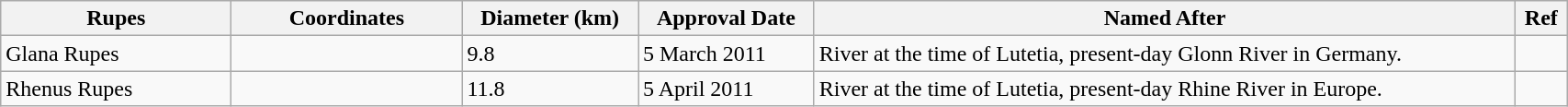<table class="wikitable" style="min-width: 90%;">
<tr>
<th style="width:10em">Rupes</th>
<th style="width:10em">Coordinates</th>
<th>Diameter (km)</th>
<th>Approval Date</th>
<th>Named After</th>
<th>Ref</th>
</tr>
<tr>
<td>Glana Rupes</td>
<td></td>
<td>9.8</td>
<td>5 March 2011</td>
<td>River at the time of Lutetia, present-day Glonn River in Germany.</td>
<td></td>
</tr>
<tr>
<td>Rhenus Rupes</td>
<td></td>
<td>11.8</td>
<td>5 April 2011</td>
<td>River at the time of Lutetia, present-day Rhine River in Europe.</td>
<td></td>
</tr>
</table>
